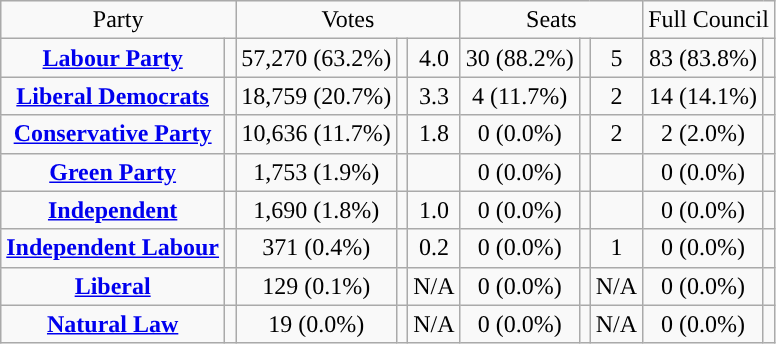<table class=wikitable style="text-align:center;">
<tr>
<td colspan=2>Party</td>
<td colspan=3>Votes</td>
<td colspan=3>Seats</td>
<td colspan=3>Full Council</td>
</tr>
<tr>
<td><strong><a href='#'>Labour Party</a></strong></td>
<td style="background:"></td>
<td>57,270 (63.2%)</td>
<td></td>
<td> 4.0</td>
<td>30 (88.2%)</td>
<td></td>
<td> 5</td>
<td>83 (83.8%)</td>
<td></td>
</tr>
<tr>
<td><strong><a href='#'>Liberal Democrats</a></strong></td>
<td style="background:"></td>
<td>18,759 (20.7%)</td>
<td></td>
<td> 3.3</td>
<td>4 (11.7%)</td>
<td></td>
<td> 2</td>
<td>14 (14.1%)</td>
<td></td>
</tr>
<tr>
<td><strong><a href='#'>Conservative Party</a></strong></td>
<td style="background:"></td>
<td>10,636 (11.7%)</td>
<td></td>
<td> 1.8</td>
<td>0 (0.0%)</td>
<td></td>
<td> 2</td>
<td>2 (2.0%)</td>
<td></td>
</tr>
<tr>
<td><strong><a href='#'>Green Party</a></strong></td>
<td style="background:"></td>
<td>1,753 (1.9%)</td>
<td></td>
<td></td>
<td>0 (0.0%)</td>
<td></td>
<td></td>
<td>0 (0.0%)</td>
<td></td>
</tr>
<tr>
<td><strong><a href='#'>Independent</a></strong></td>
<td style="background:"></td>
<td>1,690 (1.8%)</td>
<td></td>
<td> 1.0</td>
<td>0 (0.0%)</td>
<td></td>
<td></td>
<td>0 (0.0%)</td>
<td></td>
</tr>
<tr>
<td><strong><a href='#'>Independent Labour</a></strong></td>
<td style="background:"></td>
<td>371 (0.4%)</td>
<td></td>
<td> 0.2</td>
<td>0 (0.0%)</td>
<td></td>
<td> 1</td>
<td>0 (0.0%)</td>
<td></td>
</tr>
<tr>
<td><strong><a href='#'>Liberal</a></strong></td>
<td style="background:"></td>
<td>129 (0.1%)</td>
<td></td>
<td>N/A</td>
<td>0 (0.0%)</td>
<td></td>
<td>N/A</td>
<td>0 (0.0%)</td>
<td></td>
</tr>
<tr>
<td><strong><a href='#'>Natural Law</a></strong></td>
<td style="background:"></td>
<td>19 (0.0%)</td>
<td></td>
<td>N/A</td>
<td>0 (0.0%)</td>
<td></td>
<td>N/A</td>
<td>0 (0.0%)</td>
<td></td>
</tr>
</table>
